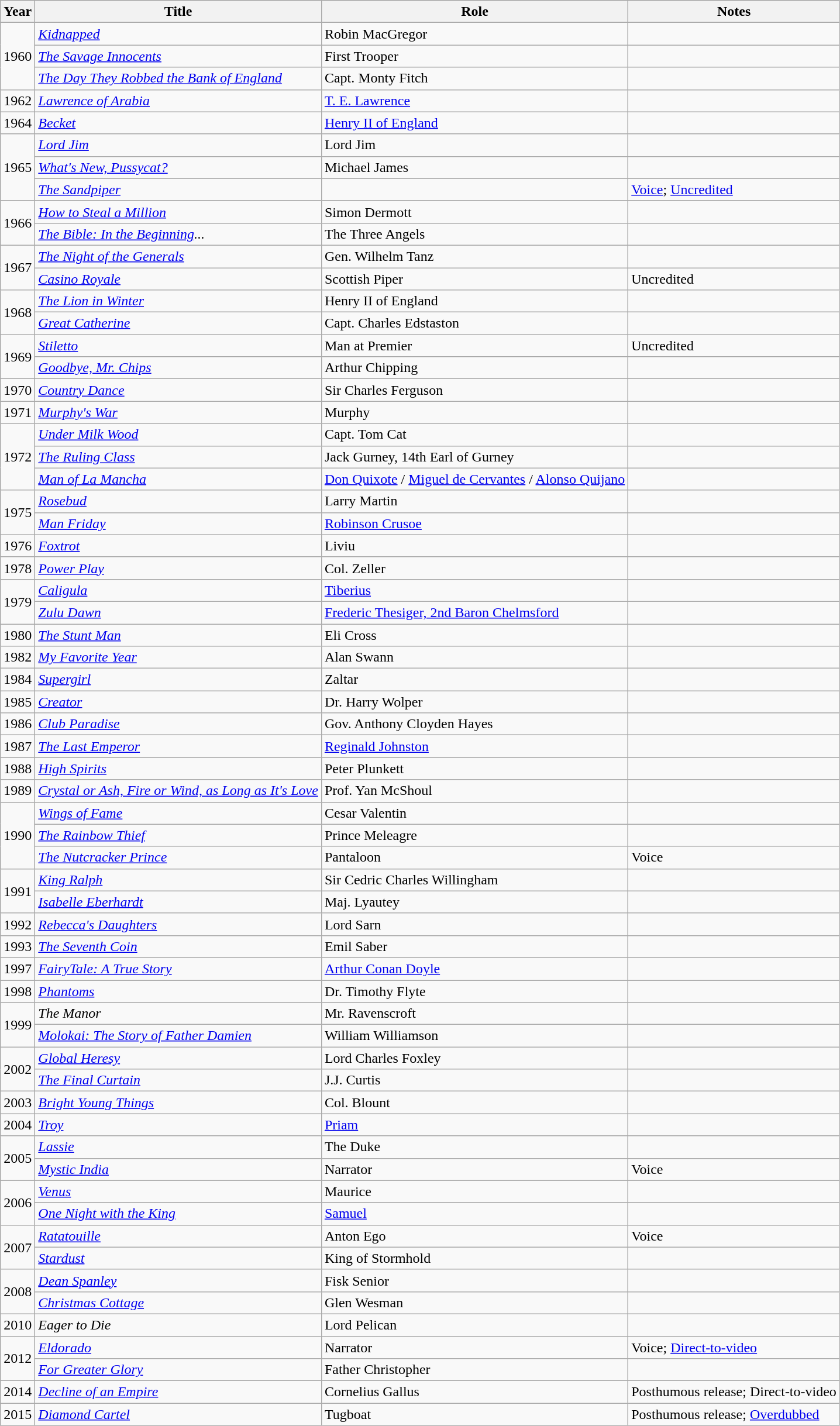<table class="wikitable sortable" style="font-size:100%">
<tr>
<th>Year</th>
<th>Title</th>
<th>Role</th>
<th>Notes</th>
</tr>
<tr>
<td rowspan=3>1960</td>
<td><em><a href='#'>Kidnapped</a></em></td>
<td>Robin MacGregor</td>
<td></td>
</tr>
<tr>
<td><em><a href='#'>The Savage Innocents</a></em></td>
<td>First Trooper</td>
<td></td>
</tr>
<tr>
<td><em><a href='#'>The Day They Robbed the Bank of England</a></em></td>
<td>Capt. Monty Fitch</td>
<td></td>
</tr>
<tr>
<td>1962</td>
<td><em><a href='#'>Lawrence of Arabia</a></em></td>
<td><a href='#'>T. E. Lawrence</a></td>
<td></td>
</tr>
<tr>
<td>1964</td>
<td><em><a href='#'>Becket</a></em></td>
<td><a href='#'>Henry II of England</a></td>
<td></td>
</tr>
<tr>
<td rowspan=3>1965</td>
<td><em><a href='#'>Lord Jim</a></em></td>
<td>Lord Jim</td>
<td></td>
</tr>
<tr>
<td><em><a href='#'>What's New, Pussycat?</a></em></td>
<td>Michael James</td>
<td></td>
</tr>
<tr>
<td><em><a href='#'>The Sandpiper</a></em></td>
<td></td>
<td><a href='#'>Voice</a>; <a href='#'>Uncredited</a></td>
</tr>
<tr>
<td rowspan=2>1966</td>
<td><em><a href='#'>How to Steal a Million</a></em></td>
<td>Simon Dermott</td>
<td></td>
</tr>
<tr>
<td><em><a href='#'>The Bible: In the Beginning</a>...</em></td>
<td>The Three Angels</td>
<td></td>
</tr>
<tr>
<td rowspan=2>1967</td>
<td><em><a href='#'>The Night of the Generals</a></em></td>
<td>Gen. Wilhelm Tanz</td>
<td></td>
</tr>
<tr>
<td><em><a href='#'>Casino Royale</a></em></td>
<td>Scottish Piper</td>
<td>Uncredited</td>
</tr>
<tr>
<td rowspan=2>1968</td>
<td><em><a href='#'>The Lion in Winter</a></em></td>
<td>Henry II of England</td>
<td></td>
</tr>
<tr>
<td><em><a href='#'>Great Catherine</a></em></td>
<td>Capt. Charles Edstaston</td>
<td></td>
</tr>
<tr>
<td rowspan=2>1969</td>
<td><em><a href='#'>Stiletto</a></em></td>
<td>Man at Premier</td>
<td>Uncredited</td>
</tr>
<tr>
<td><em><a href='#'>Goodbye, Mr. Chips</a></em></td>
<td>Arthur Chipping</td>
<td></td>
</tr>
<tr>
<td>1970</td>
<td><em><a href='#'>Country Dance</a></em></td>
<td>Sir Charles Ferguson</td>
<td></td>
</tr>
<tr>
<td>1971</td>
<td><em><a href='#'>Murphy's War</a></em></td>
<td>Murphy</td>
<td></td>
</tr>
<tr>
<td rowspan=3>1972</td>
<td><em><a href='#'>Under Milk Wood</a></em></td>
<td>Capt. Tom Cat</td>
<td></td>
</tr>
<tr>
<td><em><a href='#'>The Ruling Class</a></em></td>
<td>Jack Gurney, 14th Earl of Gurney</td>
<td></td>
</tr>
<tr>
<td><em><a href='#'>Man of La Mancha</a></em></td>
<td><a href='#'>Don Quixote</a> / <a href='#'>Miguel de Cervantes</a> / <a href='#'>Alonso Quijano</a></td>
<td></td>
</tr>
<tr>
<td rowspan=2>1975</td>
<td><em><a href='#'>Rosebud</a></em></td>
<td>Larry Martin</td>
<td></td>
</tr>
<tr>
<td><em><a href='#'>Man Friday</a></em></td>
<td><a href='#'>Robinson Crusoe</a></td>
<td></td>
</tr>
<tr>
<td>1976</td>
<td><em><a href='#'>Foxtrot</a></em></td>
<td>Liviu</td>
<td></td>
</tr>
<tr>
<td>1978</td>
<td><em><a href='#'>Power Play</a></em></td>
<td>Col. Zeller</td>
<td></td>
</tr>
<tr>
<td rowspan=2>1979</td>
<td><em><a href='#'>Caligula</a></em></td>
<td><a href='#'>Tiberius</a></td>
<td></td>
</tr>
<tr>
<td><em><a href='#'>Zulu Dawn</a></em></td>
<td><a href='#'>Frederic Thesiger, 2nd Baron Chelmsford</a></td>
<td></td>
</tr>
<tr>
<td>1980</td>
<td><em><a href='#'>The Stunt Man</a></em></td>
<td>Eli Cross</td>
<td></td>
</tr>
<tr>
<td>1982</td>
<td><em><a href='#'>My Favorite Year</a></em></td>
<td>Alan Swann</td>
<td></td>
</tr>
<tr>
<td>1984</td>
<td><em><a href='#'>Supergirl</a></em></td>
<td>Zaltar</td>
<td></td>
</tr>
<tr>
<td>1985</td>
<td><em><a href='#'>Creator</a></em></td>
<td>Dr. Harry Wolper</td>
<td></td>
</tr>
<tr>
<td>1986</td>
<td><em><a href='#'>Club Paradise</a></em></td>
<td>Gov. Anthony Cloyden Hayes</td>
<td></td>
</tr>
<tr>
<td>1987</td>
<td><em><a href='#'>The Last Emperor</a></em></td>
<td><a href='#'>Reginald Johnston</a></td>
<td></td>
</tr>
<tr>
<td>1988</td>
<td><em><a href='#'>High Spirits</a></em></td>
<td>Peter Plunkett</td>
<td></td>
</tr>
<tr>
<td>1989</td>
<td><em><a href='#'>Crystal or Ash, Fire or Wind, as Long as It's Love</a></em></td>
<td>Prof. Yan McShoul</td>
<td></td>
</tr>
<tr>
<td rowspan=3>1990</td>
<td><em><a href='#'>Wings of Fame</a></em></td>
<td>Cesar Valentin</td>
<td></td>
</tr>
<tr>
<td><em><a href='#'>The Rainbow Thief</a></em></td>
<td>Prince Meleagre</td>
<td></td>
</tr>
<tr>
<td><em><a href='#'>The Nutcracker Prince</a></em></td>
<td>Pantaloon</td>
<td>Voice</td>
</tr>
<tr>
<td rowspan=2>1991</td>
<td><em><a href='#'>King Ralph</a></em></td>
<td>Sir Cedric Charles Willingham</td>
<td></td>
</tr>
<tr>
<td><em><a href='#'>Isabelle Eberhardt</a></em></td>
<td>Maj. Lyautey</td>
<td></td>
</tr>
<tr>
<td>1992</td>
<td><em><a href='#'>Rebecca's Daughters</a></em></td>
<td>Lord Sarn</td>
<td></td>
</tr>
<tr>
<td>1993</td>
<td><em><a href='#'>The Seventh Coin</a></em></td>
<td>Emil Saber</td>
<td></td>
</tr>
<tr>
<td>1997</td>
<td><em><a href='#'>FairyTale: A True Story</a></em></td>
<td><a href='#'>Arthur Conan Doyle</a></td>
<td></td>
</tr>
<tr>
<td>1998</td>
<td><em><a href='#'>Phantoms</a></em></td>
<td>Dr. Timothy Flyte</td>
<td></td>
</tr>
<tr>
<td rowspan=2>1999</td>
<td><em>The Manor</em></td>
<td>Mr. Ravenscroft</td>
<td></td>
</tr>
<tr>
<td><em><a href='#'>Molokai: The Story of Father Damien</a></em></td>
<td>William Williamson</td>
<td></td>
</tr>
<tr>
<td rowspan=2>2002</td>
<td><em><a href='#'>Global Heresy</a></em></td>
<td>Lord Charles Foxley</td>
<td></td>
</tr>
<tr>
<td><em><a href='#'>The Final Curtain</a></em></td>
<td>J.J. Curtis</td>
<td></td>
</tr>
<tr>
<td>2003</td>
<td><em><a href='#'>Bright Young Things</a></em></td>
<td>Col. Blount</td>
<td></td>
</tr>
<tr>
<td>2004</td>
<td><em><a href='#'>Troy</a></em></td>
<td><a href='#'>Priam</a></td>
<td></td>
</tr>
<tr>
<td rowspan=2>2005</td>
<td><em><a href='#'>Lassie</a></em></td>
<td>The Duke</td>
<td></td>
</tr>
<tr>
<td><em><a href='#'>Mystic India</a></em></td>
<td>Narrator</td>
<td>Voice</td>
</tr>
<tr>
<td rowspan=2>2006</td>
<td><em><a href='#'>Venus</a></em></td>
<td>Maurice</td>
<td></td>
</tr>
<tr>
<td><em><a href='#'>One Night with the King</a></em></td>
<td><a href='#'>Samuel</a></td>
<td></td>
</tr>
<tr>
<td rowspan=2>2007</td>
<td><em><a href='#'>Ratatouille</a></em></td>
<td>Anton Ego</td>
<td>Voice</td>
</tr>
<tr>
<td><em><a href='#'>Stardust</a></em></td>
<td>King of Stormhold</td>
<td></td>
</tr>
<tr>
<td rowspan=2>2008</td>
<td><em><a href='#'>Dean Spanley</a></em></td>
<td>Fisk Senior</td>
<td></td>
</tr>
<tr>
<td><em><a href='#'>Christmas Cottage</a></em></td>
<td>Glen Wesman</td>
<td></td>
</tr>
<tr>
<td>2010</td>
<td><em>Eager to Die</em></td>
<td>Lord Pelican</td>
<td></td>
</tr>
<tr>
<td rowspan=2>2012</td>
<td><em><a href='#'>Eldorado</a></em></td>
<td>Narrator</td>
<td>Voice; <a href='#'>Direct-to-video</a></td>
</tr>
<tr>
<td><em><a href='#'>For Greater Glory</a></em></td>
<td>Father Christopher</td>
<td></td>
</tr>
<tr>
<td>2014</td>
<td><em><a href='#'>Decline of an Empire</a></em></td>
<td>Cornelius Gallus</td>
<td>Posthumous release; Direct-to-video</td>
</tr>
<tr>
<td>2015</td>
<td><em><a href='#'>Diamond Cartel</a></em></td>
<td>Tugboat</td>
<td>Posthumous release; <a href='#'>Overdubbed</a></td>
</tr>
</table>
